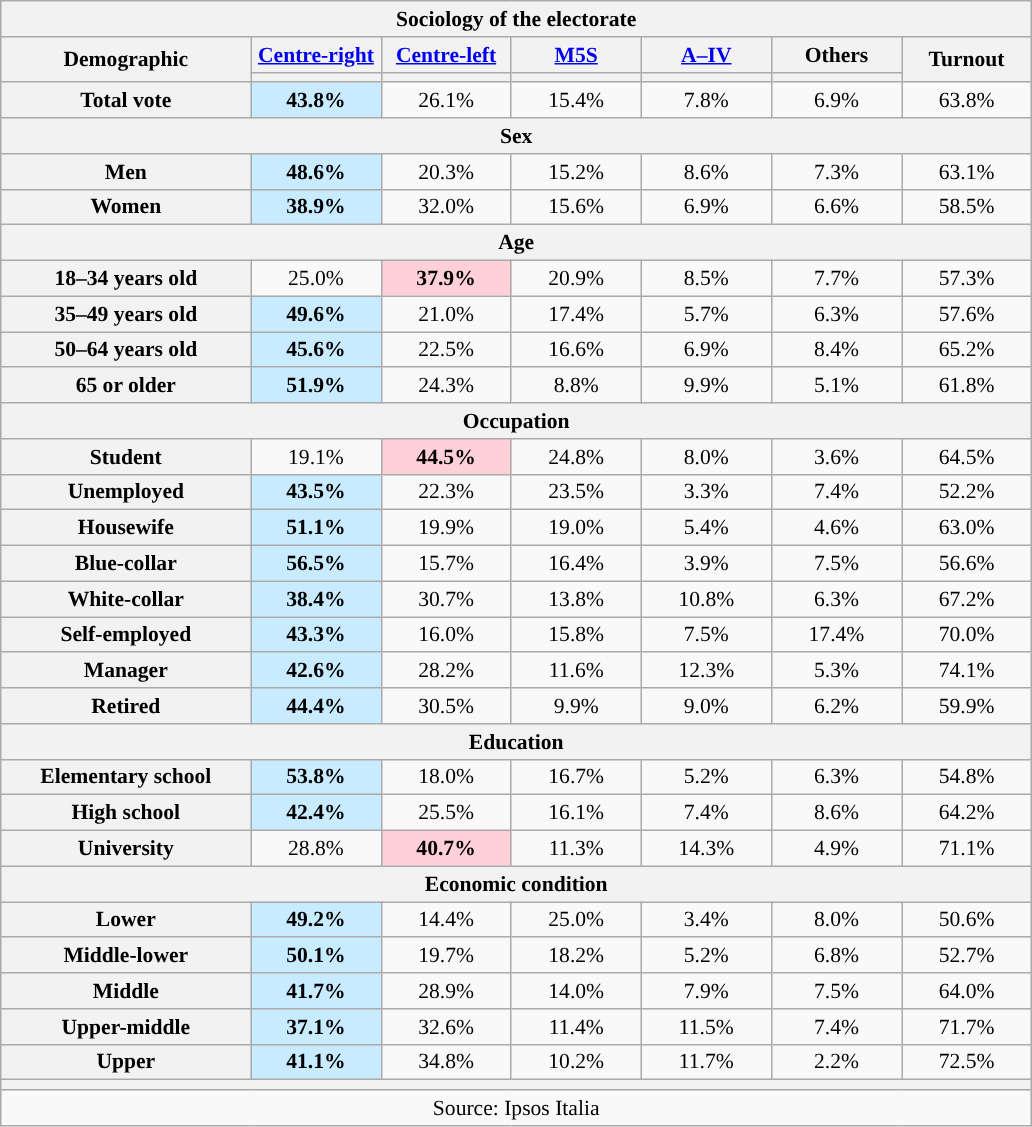<table class="wikitable" style="font-size:90%;text-align:center;">
<tr>
<th colspan="7">Sociology of the electorate</th>
</tr>
<tr>
<th scope="col" rowspan="2" class="unsortable" style="width:160px;">Demographic</th>
<th scope="col" style="width:80px;"><a href='#'>Centre-right</a></th>
<th scope="col" style="width:80px;"><a href='#'>Centre-left</a></th>
<th scope="col" style="width:80px;"><a href='#'>M5S</a></th>
<th scope="col" style="width:80px;"><a href='#'>A–IV</a></th>
<th scope="col" style="width:80px;">Others</th>
<th scope="col" rowspan="2" style="width:80px;">Turnout</th>
</tr>
<tr>
<th style="background:"></th>
<th style="background:"></th>
<th style="background:"></th>
<th style="background:"></th>
<th style="background:"></th>
</tr>
<tr>
<th>Total vote</th>
<td style="background:#C8EBFF"><strong>43.8%</strong></td>
<td>26.1%</td>
<td>15.4%</td>
<td>7.8%</td>
<td>6.9%</td>
<td>63.8%</td>
</tr>
<tr>
<th colspan="7">Sex</th>
</tr>
<tr>
<th>Men</th>
<td style="background:#C8EBFF"><strong>48.6%</strong></td>
<td>20.3%</td>
<td>15.2%</td>
<td>8.6%</td>
<td>7.3%</td>
<td>63.1%</td>
</tr>
<tr>
<th>Women</th>
<td style="background:#C8EBFF"><strong>38.9%</strong></td>
<td>32.0%</td>
<td>15.6%</td>
<td>6.9%</td>
<td>6.6%</td>
<td>58.5%</td>
</tr>
<tr>
<th colspan="7">Age</th>
</tr>
<tr>
<th>18–34 years old</th>
<td>25.0%</td>
<td style="background:#FFD0D7"><strong>37.9%</strong></td>
<td>20.9%</td>
<td>8.5%</td>
<td>7.7%</td>
<td>57.3%</td>
</tr>
<tr>
<th>35–49 years old</th>
<td style="background:#C8EBFF"><strong>49.6%</strong></td>
<td>21.0%</td>
<td>17.4%</td>
<td>5.7%</td>
<td>6.3%</td>
<td>57.6%</td>
</tr>
<tr>
<th>50–64 years old</th>
<td style="background:#C8EBFF"><strong>45.6%</strong></td>
<td>22.5%</td>
<td>16.6%</td>
<td>6.9%</td>
<td>8.4%</td>
<td>65.2%</td>
</tr>
<tr>
<th>65 or older</th>
<td style="background:#C8EBFF"><strong>51.9%</strong></td>
<td>24.3%</td>
<td>8.8%</td>
<td>9.9%</td>
<td>5.1%</td>
<td>61.8%</td>
</tr>
<tr>
<th colspan="7">Occupation</th>
</tr>
<tr>
<th>Student</th>
<td>19.1%</td>
<td style="background:#FFD0D7"><strong>44.5%</strong></td>
<td>24.8%</td>
<td>8.0%</td>
<td>3.6%</td>
<td>64.5%</td>
</tr>
<tr>
<th>Unemployed</th>
<td style="background:#C8EBFF"><strong>43.5%</strong></td>
<td>22.3%</td>
<td>23.5%</td>
<td>3.3%</td>
<td>7.4%</td>
<td>52.2%</td>
</tr>
<tr>
<th>Housewife</th>
<td style="background:#C8EBFF"><strong>51.1%</strong></td>
<td>19.9%</td>
<td>19.0%</td>
<td>5.4%</td>
<td>4.6%</td>
<td>63.0%</td>
</tr>
<tr>
<th>Blue-collar</th>
<td style="background:#C8EBFF"><strong>56.5%</strong></td>
<td>15.7%</td>
<td>16.4%</td>
<td>3.9%</td>
<td>7.5%</td>
<td>56.6%</td>
</tr>
<tr>
<th>White-collar</th>
<td style="background:#C8EBFF"><strong>38.4%</strong></td>
<td>30.7%</td>
<td>13.8%</td>
<td>10.8%</td>
<td>6.3%</td>
<td>67.2%</td>
</tr>
<tr>
<th>Self-employed</th>
<td style="background:#C8EBFF"><strong>43.3%</strong></td>
<td>16.0%</td>
<td>15.8%</td>
<td>7.5%</td>
<td>17.4%</td>
<td>70.0%</td>
</tr>
<tr>
<th>Manager</th>
<td style="background:#C8EBFF"><strong>42.6%</strong></td>
<td>28.2%</td>
<td>11.6%</td>
<td>12.3%</td>
<td>5.3%</td>
<td>74.1%</td>
</tr>
<tr>
<th>Retired</th>
<td style="background:#C8EBFF"><strong>44.4%</strong></td>
<td>30.5%</td>
<td>9.9%</td>
<td>9.0%</td>
<td>6.2%</td>
<td>59.9%</td>
</tr>
<tr>
<th colspan="7">Education</th>
</tr>
<tr>
<th>Elementary school</th>
<td style="background:#C8EBFF"><strong>53.8%</strong></td>
<td>18.0%</td>
<td>16.7%</td>
<td>5.2%</td>
<td>6.3%</td>
<td>54.8%</td>
</tr>
<tr>
<th>High school</th>
<td style="background:#C8EBFF"><strong>42.4%</strong></td>
<td>25.5%</td>
<td>16.1%</td>
<td>7.4%</td>
<td>8.6%</td>
<td>64.2%</td>
</tr>
<tr>
<th>University</th>
<td>28.8%</td>
<td style="background:#FFD0D7"><strong>40.7%</strong></td>
<td>11.3%</td>
<td>14.3%</td>
<td>4.9%</td>
<td>71.1%</td>
</tr>
<tr>
<th colspan="7">Economic condition</th>
</tr>
<tr>
<th>Lower</th>
<td style="background:#C8EBFF"><strong>49.2%</strong></td>
<td>14.4%</td>
<td>25.0%</td>
<td>3.4%</td>
<td>8.0%</td>
<td>50.6%</td>
</tr>
<tr>
<th>Middle-lower</th>
<td style="background:#C8EBFF"><strong>50.1%</strong></td>
<td>19.7%</td>
<td>18.2%</td>
<td>5.2%</td>
<td>6.8%</td>
<td>52.7%</td>
</tr>
<tr>
<th>Middle</th>
<td style="background:#C8EBFF"><strong>41.7%</strong></td>
<td>28.9%</td>
<td>14.0%</td>
<td>7.9%</td>
<td>7.5%</td>
<td>64.0%</td>
</tr>
<tr>
<th>Upper-middle</th>
<td style="background:#C8EBFF"><strong>37.1%</strong></td>
<td>32.6%</td>
<td>11.4%</td>
<td>11.5%</td>
<td>7.4%</td>
<td>71.7%</td>
</tr>
<tr>
<th>Upper</th>
<td style="background:#C8EBFF"><strong>41.1%</strong></td>
<td>34.8%</td>
<td>10.2%</td>
<td>11.7%</td>
<td>2.2%</td>
<td>72.5%</td>
</tr>
<tr>
<th colspan="7"></th>
</tr>
<tr>
<td colspan="7">Source: Ipsos Italia</td>
</tr>
</table>
